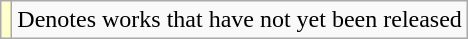<table class="wikitable">
<tr>
<td style="background:#FFFFCC;"></td>
<td>Denotes works that have not yet been released</td>
</tr>
</table>
